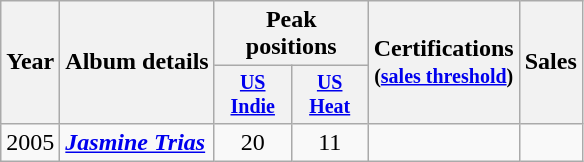<table class="wikitable" style="text-align:center;">
<tr>
<th rowspan="2">Year</th>
<th rowspan="2">Album details</th>
<th colspan="2">Peak positions</th>
<th rowspan="2">Certifications<br><small>(<a href='#'>sales threshold</a>)</small></th>
<th rowspan="2">Sales</th>
</tr>
<tr style="font-size:smaller;">
<th style="width:45px;"><a href='#'>US<br>Indie</a></th>
<th style="width:45px;"><a href='#'>US<br>Heat</a></th>
</tr>
<tr>
<td>2005</td>
<td style="text-align:left;"><strong><em><a href='#'>Jasmine Trias</a></em></strong><br></td>
<td>20</td>
<td>11</td>
<td style="text-align:left;"></td>
<td style="text-align:left;"></td>
</tr>
</table>
